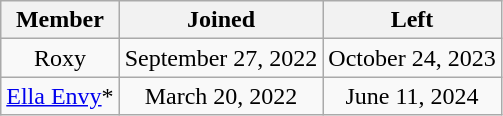<table class="wikitable sortable" style="text-align:center;">
<tr>
<th>Member</th>
<th>Joined</th>
<th>Left</th>
</tr>
<tr>
<td>Roxy</td>
<td>September 27, 2022</td>
<td>October 24, 2023</td>
</tr>
<tr>
<td><a href='#'>Ella Envy</a>*</td>
<td>March 20, 2022</td>
<td>June 11, 2024</td>
</tr>
</table>
